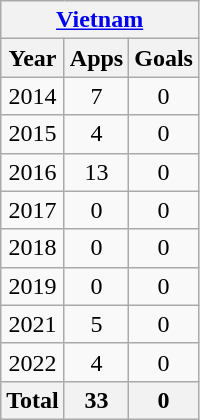<table class="wikitable" style="text-align:center">
<tr>
<th colspan=3><a href='#'>Vietnam</a></th>
</tr>
<tr>
<th>Year</th>
<th>Apps</th>
<th>Goals</th>
</tr>
<tr>
<td>2014</td>
<td>7</td>
<td>0</td>
</tr>
<tr>
<td>2015</td>
<td>4</td>
<td>0</td>
</tr>
<tr>
<td>2016</td>
<td>13</td>
<td>0</td>
</tr>
<tr>
<td>2017</td>
<td>0</td>
<td>0</td>
</tr>
<tr>
<td>2018</td>
<td>0</td>
<td>0</td>
</tr>
<tr>
<td>2019</td>
<td>0</td>
<td>0</td>
</tr>
<tr>
<td>2021</td>
<td>5</td>
<td>0</td>
</tr>
<tr>
<td>2022</td>
<td>4</td>
<td>0</td>
</tr>
<tr>
<th>Total</th>
<th>33</th>
<th>0</th>
</tr>
</table>
